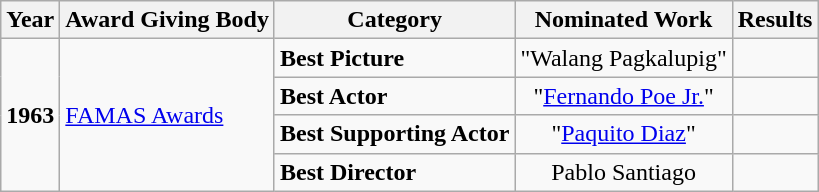<table class="wikitable">
<tr>
<th>Year</th>
<th>Award Giving Body</th>
<th>Category</th>
<th>Nominated Work</th>
<th>Results</th>
</tr>
<tr>
<td rowspan="4"><strong>1963</strong></td>
<td rowspan="4"><a href='#'>FAMAS Awards</a></td>
<td><strong>Best Picture</strong></td>
<td align="center">"Walang Pagkalupig"</td>
<td></td>
</tr>
<tr>
<td><strong>Best Actor</strong></td>
<td align="center">"<a href='#'>Fernando Poe Jr.</a>"</td>
<td></td>
</tr>
<tr>
<td><strong>Best Supporting Actor</strong></td>
<td align="center">"<a href='#'>Paquito Diaz</a>"</td>
<td></td>
</tr>
<tr>
<td><strong>Best Director</strong></td>
<td align="center">Pablo Santiago</td>
<td></td>
</tr>
</table>
